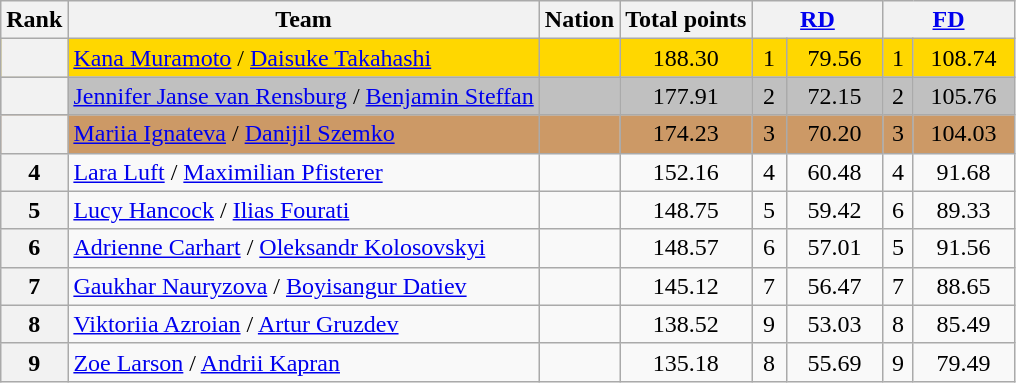<table class="wikitable sortable" style="text-align:left">
<tr>
<th scope="col">Rank</th>
<th scope="col">Team</th>
<th scope="col">Nation</th>
<th scope="col">Total points</th>
<th scope="col" colspan="2" width="80px"><a href='#'>RD</a></th>
<th scope="col" colspan="2" width="80px"><a href='#'>FD</a></th>
</tr>
<tr bgcolor="gold">
<th scope="row"></th>
<td><a href='#'>Kana Muramoto</a> / <a href='#'>Daisuke Takahashi</a></td>
<td></td>
<td align="center">188.30</td>
<td align="center">1</td>
<td align="center">79.56</td>
<td align="center">1</td>
<td align="center">108.74</td>
</tr>
<tr bgcolor="silver">
<th scope="row"></th>
<td><a href='#'>Jennifer Janse van Rensburg</a> / <a href='#'>Benjamin Steffan</a></td>
<td></td>
<td align="center">177.91</td>
<td align="center">2</td>
<td align="center">72.15</td>
<td align="center">2</td>
<td align="center">105.76</td>
</tr>
<tr bgcolor="cc9966">
<th scope="row"></th>
<td><a href='#'>Mariia Ignateva</a> / <a href='#'>Danijil Szemko</a></td>
<td></td>
<td align="center">174.23</td>
<td align="center">3</td>
<td align="center">70.20</td>
<td align="center">3</td>
<td align="center">104.03</td>
</tr>
<tr>
<th scope="row">4</th>
<td><a href='#'>Lara Luft</a> / <a href='#'>Maximilian Pfisterer</a></td>
<td></td>
<td align="center">152.16</td>
<td align="center">4</td>
<td align="center">60.48</td>
<td align="center">4</td>
<td align="center">91.68</td>
</tr>
<tr>
<th scope="row">5</th>
<td><a href='#'>Lucy Hancock</a> / <a href='#'>Ilias Fourati</a></td>
<td></td>
<td align="center">148.75</td>
<td align="center">5</td>
<td align="center">59.42</td>
<td align="center">6</td>
<td align="center">89.33</td>
</tr>
<tr>
<th scope="row">6</th>
<td><a href='#'>Adrienne Carhart</a> / <a href='#'>Oleksandr Kolosovskyi</a></td>
<td></td>
<td align="center">148.57</td>
<td align="center">6</td>
<td align="center">57.01</td>
<td align="center">5</td>
<td align="center">91.56</td>
</tr>
<tr>
<th scope="row">7</th>
<td><a href='#'>Gaukhar Nauryzova</a> / <a href='#'>Boyisangur Datiev</a></td>
<td></td>
<td align="center">145.12</td>
<td align="center">7</td>
<td align="center">56.47</td>
<td align="center">7</td>
<td align="center">88.65</td>
</tr>
<tr>
<th scope="row">8</th>
<td><a href='#'>Viktoriia Azroian</a> / <a href='#'>Artur Gruzdev</a></td>
<td></td>
<td align="center">138.52</td>
<td align="center">9</td>
<td align="center">53.03</td>
<td align="center">8</td>
<td align="center">85.49</td>
</tr>
<tr>
<th scope="row">9</th>
<td><a href='#'>Zoe Larson</a> / <a href='#'>Andrii Kapran</a></td>
<td></td>
<td align="center">135.18</td>
<td align="center">8</td>
<td align="center">55.69</td>
<td align="center">9</td>
<td align="center">79.49</td>
</tr>
</table>
